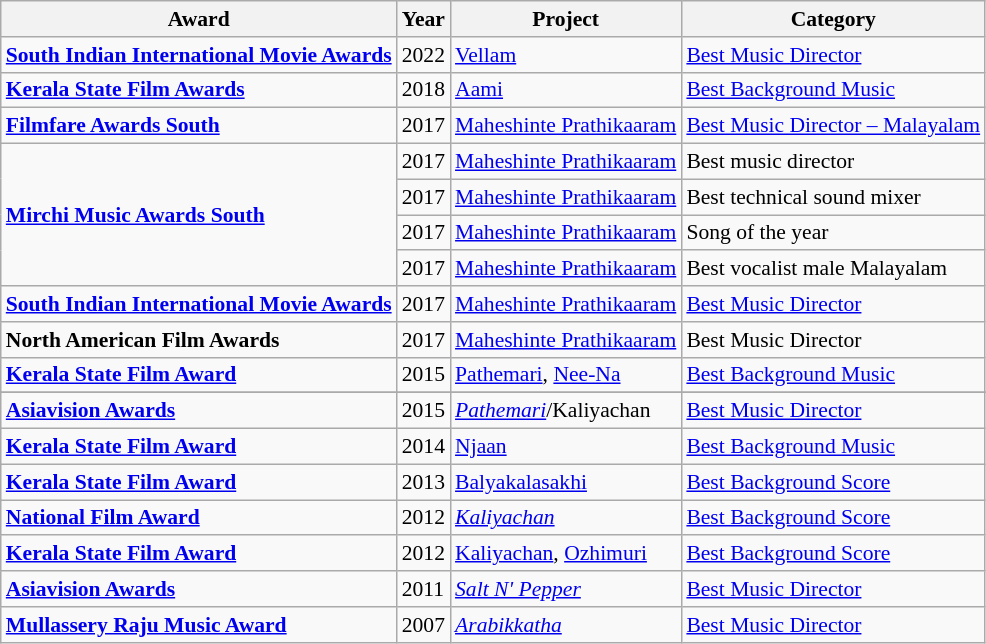<table class="wikitable" style="font-size: 90%">
<tr>
<th>Award</th>
<th>Year</th>
<th>Project</th>
<th>Category</th>
</tr>
<tr>
<td><strong><a href='#'>South Indian International Movie Awards</a></strong></td>
<td>2022</td>
<td><a href='#'>Vellam</a></td>
<td><a href='#'>Best Music Director</a></td>
</tr>
<tr>
<td><strong><a href='#'>Kerala State Film Awards</a></strong></td>
<td>2018</td>
<td><a href='#'>Aami</a></td>
<td><a href='#'>Best Background Music</a></td>
</tr>
<tr>
<td><strong><a href='#'>Filmfare Awards South</a></strong></td>
<td>2017</td>
<td><a href='#'>Maheshinte Prathikaaram</a></td>
<td><a href='#'>Best Music Director – Malayalam</a></td>
</tr>
<tr>
<td rowspan=4><strong><a href='#'>Mirchi Music Awards South</a></strong></td>
<td>2017</td>
<td><a href='#'>Maheshinte Prathikaaram</a></td>
<td>Best music director</td>
</tr>
<tr>
<td>2017</td>
<td><a href='#'>Maheshinte Prathikaaram</a></td>
<td>Best technical sound mixer</td>
</tr>
<tr>
<td>2017</td>
<td><a href='#'>Maheshinte Prathikaaram</a></td>
<td>Song of the year</td>
</tr>
<tr>
<td>2017</td>
<td><a href='#'>Maheshinte Prathikaaram</a></td>
<td>Best vocalist male Malayalam</td>
</tr>
<tr>
<td><strong><a href='#'>South Indian International Movie Awards</a></strong></td>
<td>2017</td>
<td><a href='#'>Maheshinte Prathikaaram</a></td>
<td><a href='#'>Best Music Director</a></td>
</tr>
<tr>
<td><strong>North American Film Awards</strong></td>
<td>2017</td>
<td><a href='#'>Maheshinte Prathikaaram</a></td>
<td>Best Music Director</td>
</tr>
<tr>
<td><strong><a href='#'>Kerala State Film Award</a></strong></td>
<td>2015</td>
<td><a href='#'>Pathemari</a>, <a href='#'>Nee-Na</a></td>
<td><a href='#'>Best Background Music</a></td>
</tr>
<tr>
</tr>
<tr>
<td><strong><a href='#'>Asiavision Awards</a></strong></td>
<td>2015</td>
<td><em><a href='#'>Pathemari</a></em>/Kaliyachan</td>
<td><a href='#'>Best Music Director</a></td>
</tr>
<tr>
<td><strong><a href='#'>Kerala State Film Award</a></strong></td>
<td>2014</td>
<td><a href='#'>Njaan</a></td>
<td><a href='#'>Best Background Music</a></td>
</tr>
<tr>
<td><strong><a href='#'>Kerala State Film Award</a></strong></td>
<td>2013</td>
<td><a href='#'>Balyakalasakhi</a></td>
<td><a href='#'>Best Background Score</a></td>
</tr>
<tr>
<td><strong><a href='#'>National Film Award</a></strong></td>
<td>2012</td>
<td><em><a href='#'>Kaliyachan</a></em></td>
<td><a href='#'>Best Background Score</a></td>
</tr>
<tr>
<td><strong><a href='#'>Kerala State Film Award</a></strong></td>
<td>2012</td>
<td><a href='#'>Kaliyachan</a>, <a href='#'>Ozhimuri</a></td>
<td><a href='#'>Best Background Score</a></td>
</tr>
<tr>
<td><strong><a href='#'>Asiavision Awards</a></strong></td>
<td>2011</td>
<td><em><a href='#'>Salt N' Pepper</a></em></td>
<td><a href='#'>Best Music Director</a></td>
</tr>
<tr>
<td><strong><a href='#'>Mullassery Raju Music Award</a></strong></td>
<td>2007</td>
<td><em><a href='#'>Arabikkatha</a></em></td>
<td><a href='#'>Best Music Director</a></td>
</tr>
</table>
